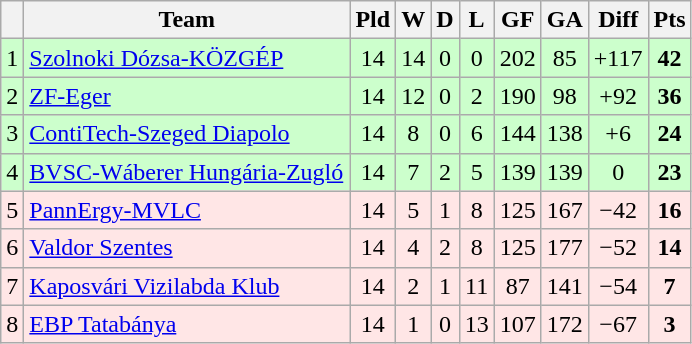<table class="wikitable sortable" style="text-align:center">
<tr>
<th></th>
<th width="210">Team</th>
<th>Pld</th>
<th>W</th>
<th>D</th>
<th>L</th>
<th>GF</th>
<th>GA</th>
<th>Diff</th>
<th>Pts</th>
</tr>
<tr style="background: #CCFFCC;">
<td>1</td>
<td align=left> <a href='#'>Szolnoki Dózsa-KÖZGÉP</a></td>
<td>14</td>
<td>14</td>
<td>0</td>
<td>0</td>
<td>202</td>
<td>85</td>
<td>+117</td>
<td><strong>42</strong></td>
</tr>
<tr style="background: #CCFFCC;">
<td>2</td>
<td align=left> <a href='#'>ZF-Eger</a></td>
<td>14</td>
<td>12</td>
<td>0</td>
<td>2</td>
<td>190</td>
<td>98</td>
<td>+92</td>
<td><strong>36</strong></td>
</tr>
<tr style="background: #CCFFCC;">
<td>3</td>
<td align=left> <a href='#'>ContiTech-Szeged Diapolo</a></td>
<td>14</td>
<td>8</td>
<td>0</td>
<td>6</td>
<td>144</td>
<td>138</td>
<td>+6</td>
<td><strong>24</strong></td>
</tr>
<tr style="background: #CCFFCC;">
<td>4</td>
<td align=left> <a href='#'>BVSC-Wáberer Hungária-Zugló</a></td>
<td>14</td>
<td>7</td>
<td>2</td>
<td>5</td>
<td>139</td>
<td>139</td>
<td>0</td>
<td><strong>23</strong></td>
</tr>
<tr style="background: #FFE6E6;">
<td>5</td>
<td align=left> <a href='#'>PannErgy-MVLC</a></td>
<td>14</td>
<td>5</td>
<td>1</td>
<td>8</td>
<td>125</td>
<td>167</td>
<td>−42</td>
<td><strong>16</strong></td>
</tr>
<tr style="background: #FFE6E6;">
<td>6</td>
<td align=left> <a href='#'>Valdor Szentes</a></td>
<td>14</td>
<td>4</td>
<td>2</td>
<td>8</td>
<td>125</td>
<td>177</td>
<td>−52</td>
<td><strong>14</strong></td>
</tr>
<tr style="background: #FFE6E6;">
<td>7</td>
<td align=left> <a href='#'>Kaposvári Vizilabda Klub</a></td>
<td>14</td>
<td>2</td>
<td>1</td>
<td>11</td>
<td>87</td>
<td>141</td>
<td>−54</td>
<td><strong>7</strong></td>
</tr>
<tr style="background: #FFE6E6;">
<td>8</td>
<td align=left> <a href='#'>EBP Tatabánya</a></td>
<td>14</td>
<td>1</td>
<td>0</td>
<td>13</td>
<td>107</td>
<td>172</td>
<td>−67</td>
<td><strong>3</strong></td>
</tr>
</table>
